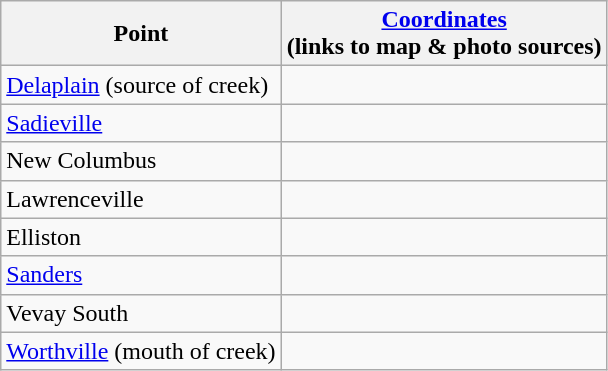<table class="wikitable">
<tr>
<th>Point</th>
<th><a href='#'>Coordinates</a><br>(links to map & photo sources)</th>
</tr>
<tr>
<td><a href='#'>Delaplain</a> (source of creek)</td>
<td></td>
</tr>
<tr>
<td><a href='#'>Sadieville</a></td>
<td></td>
</tr>
<tr>
<td>New Columbus</td>
<td></td>
</tr>
<tr>
<td>Lawrenceville</td>
<td></td>
</tr>
<tr>
<td>Elliston</td>
<td></td>
</tr>
<tr>
<td><a href='#'>Sanders</a></td>
<td></td>
</tr>
<tr>
<td>Vevay South</td>
<td></td>
</tr>
<tr>
<td><a href='#'>Worthville</a> (mouth of creek)</td>
<td></td>
</tr>
</table>
